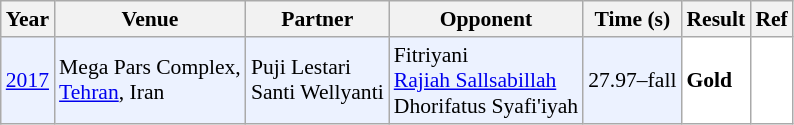<table class="sortable wikitable" style="font-size: 90%;">
<tr>
<th>Year</th>
<th>Venue</th>
<th>Partner</th>
<th>Opponent</th>
<th>Time (s)</th>
<th>Result</th>
<th>Ref</th>
</tr>
<tr style="background:#ECF2FF">
<td align="center"><a href='#'>2017</a></td>
<td>Mega Pars Complex,<br> <a href='#'>Tehran</a>, Iran</td>
<td align="left"> Puji Lestari<br> Santi Wellyanti</td>
<td align="left"> Fitriyani<br> <a href='#'>Rajiah Sallsabillah</a><br> Dhorifatus Syafi'iyah</td>
<td>27.97–fall</td>
<td style="text-align:left; background:white"> <strong>Gold</strong></td>
<td style="text-align:center; background:white"><br></td>
</tr>
</table>
